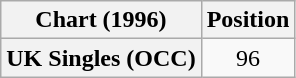<table class="wikitable plainrowheaders" style="text-align:center">
<tr>
<th>Chart (1996)</th>
<th>Position</th>
</tr>
<tr>
<th scope="row">UK Singles (OCC)</th>
<td>96</td>
</tr>
</table>
